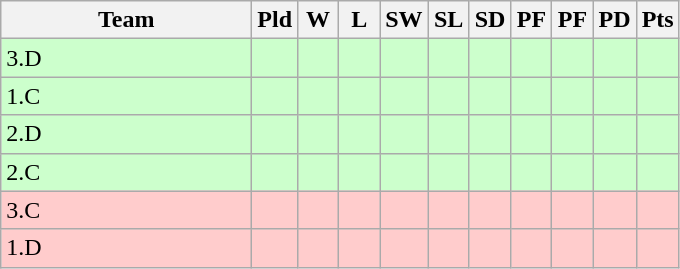<table class=wikitable style="text-align:center">
<tr>
<th width=160>Team</th>
<th width=20>Pld</th>
<th width=20>W</th>
<th width=20>L</th>
<th width=20>SW</th>
<th width=20>SL</th>
<th width=20>SD</th>
<th width=20>PF</th>
<th width=20>PF</th>
<th width=20>PD</th>
<th width=20>Pts</th>
</tr>
<tr style="background: #CCFFCC;">
<td style="text-align: left;">3.D</td>
<td></td>
<td></td>
<td></td>
<td></td>
<td></td>
<td></td>
<td></td>
<td></td>
<td></td>
<td></td>
</tr>
<tr style="background: #CCFFCC;">
<td style="text-align: left;">1.C</td>
<td></td>
<td></td>
<td></td>
<td></td>
<td></td>
<td></td>
<td></td>
<td></td>
<td></td>
<td></td>
</tr>
<tr style="background: #CCFFCC;">
<td style="text-align: left;">2.D</td>
<td></td>
<td></td>
<td></td>
<td></td>
<td></td>
<td></td>
<td></td>
<td></td>
<td></td>
<td></td>
</tr>
<tr style="background: #CCFFCC;">
<td style="text-align: left;">2.C</td>
<td></td>
<td></td>
<td></td>
<td></td>
<td></td>
<td></td>
<td></td>
<td></td>
<td></td>
<td></td>
</tr>
<tr style="background: #FFCCCC;">
<td style="text-align: left;">3.C</td>
<td></td>
<td></td>
<td></td>
<td></td>
<td></td>
<td></td>
<td></td>
<td></td>
<td></td>
<td></td>
</tr>
<tr style="background: #FFCCCC;">
<td style="text-align: left;">1.D</td>
<td></td>
<td></td>
<td></td>
<td></td>
<td></td>
<td></td>
<td></td>
<td></td>
<td></td>
<td></td>
</tr>
</table>
